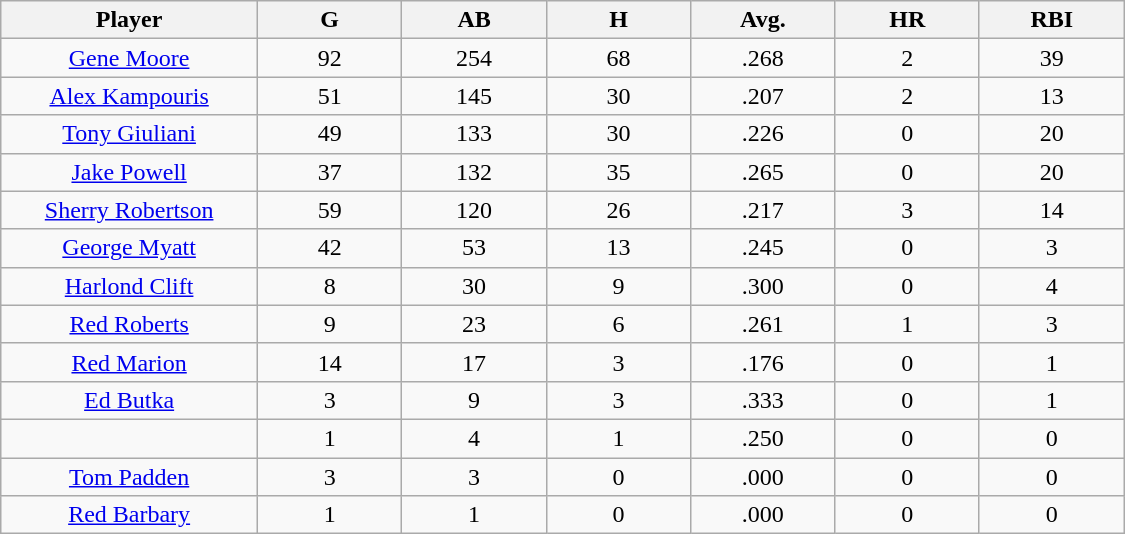<table class="wikitable sortable">
<tr>
<th bgcolor="#DDDDFF" width="16%">Player</th>
<th bgcolor="#DDDDFF" width="9%">G</th>
<th bgcolor="#DDDDFF" width="9%">AB</th>
<th bgcolor="#DDDDFF" width="9%">H</th>
<th bgcolor="#DDDDFF" width="9%">Avg.</th>
<th bgcolor="#DDDDFF" width="9%">HR</th>
<th bgcolor="#DDDDFF" width="9%">RBI</th>
</tr>
<tr align="center">
<td><a href='#'>Gene Moore</a></td>
<td>92</td>
<td>254</td>
<td>68</td>
<td>.268</td>
<td>2</td>
<td>39</td>
</tr>
<tr align="center">
<td><a href='#'>Alex Kampouris</a></td>
<td>51</td>
<td>145</td>
<td>30</td>
<td>.207</td>
<td>2</td>
<td>13</td>
</tr>
<tr align="center">
<td><a href='#'>Tony Giuliani</a></td>
<td>49</td>
<td>133</td>
<td>30</td>
<td>.226</td>
<td>0</td>
<td>20</td>
</tr>
<tr align="center">
<td><a href='#'>Jake Powell</a></td>
<td>37</td>
<td>132</td>
<td>35</td>
<td>.265</td>
<td>0</td>
<td>20</td>
</tr>
<tr align="center">
<td><a href='#'>Sherry Robertson</a></td>
<td>59</td>
<td>120</td>
<td>26</td>
<td>.217</td>
<td>3</td>
<td>14</td>
</tr>
<tr align="center">
<td><a href='#'>George Myatt</a></td>
<td>42</td>
<td>53</td>
<td>13</td>
<td>.245</td>
<td>0</td>
<td>3</td>
</tr>
<tr align="center">
<td><a href='#'>Harlond Clift</a></td>
<td>8</td>
<td>30</td>
<td>9</td>
<td>.300</td>
<td>0</td>
<td>4</td>
</tr>
<tr align="center">
<td><a href='#'>Red Roberts</a></td>
<td>9</td>
<td>23</td>
<td>6</td>
<td>.261</td>
<td>1</td>
<td>3</td>
</tr>
<tr align="center">
<td><a href='#'>Red Marion</a></td>
<td>14</td>
<td>17</td>
<td>3</td>
<td>.176</td>
<td>0</td>
<td>1</td>
</tr>
<tr align="center">
<td><a href='#'>Ed Butka</a></td>
<td>3</td>
<td>9</td>
<td>3</td>
<td>.333</td>
<td>0</td>
<td>1</td>
</tr>
<tr align="center">
<td></td>
<td>1</td>
<td>4</td>
<td>1</td>
<td>.250</td>
<td>0</td>
<td>0</td>
</tr>
<tr align="center">
<td><a href='#'>Tom Padden</a></td>
<td>3</td>
<td>3</td>
<td>0</td>
<td>.000</td>
<td>0</td>
<td>0</td>
</tr>
<tr align="center">
<td><a href='#'>Red Barbary</a></td>
<td>1</td>
<td>1</td>
<td>0</td>
<td>.000</td>
<td>0</td>
<td>0</td>
</tr>
</table>
